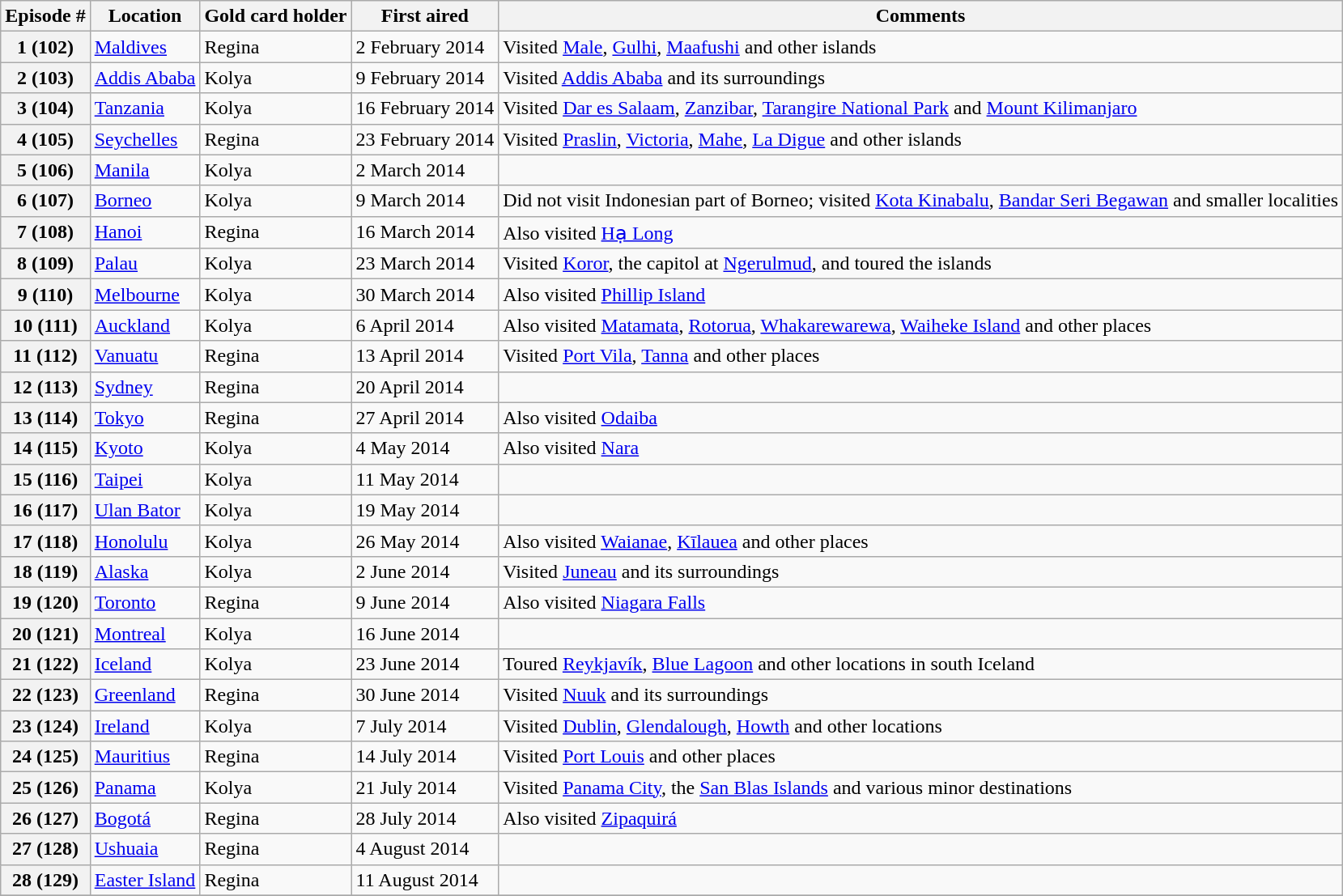<table class="wikitable">
<tr>
<th>Episode #</th>
<th>Location</th>
<th>Gold card holder</th>
<th>First aired</th>
<th>Comments</th>
</tr>
<tr>
<th>1 (102)</th>
<td> <a href='#'>Maldives</a></td>
<td>Regina</td>
<td>2 February 2014</td>
<td>Visited <a href='#'>Male</a>, <a href='#'>Gulhi</a>, <a href='#'>Maafushi</a> and other islands</td>
</tr>
<tr>
<th>2 (103)</th>
<td> <a href='#'>Addis Ababa</a></td>
<td>Kolya</td>
<td>9 February 2014</td>
<td>Visited <a href='#'>Addis Ababa</a> and its surroundings</td>
</tr>
<tr>
<th>3 (104)</th>
<td> <a href='#'>Tanzania</a></td>
<td>Kolya</td>
<td>16 February 2014</td>
<td>Visited <a href='#'>Dar es Salaam</a>, <a href='#'>Zanzibar</a>, <a href='#'>Tarangire National Park</a> and <a href='#'>Mount Kilimanjaro</a></td>
</tr>
<tr>
<th>4 (105)</th>
<td> <a href='#'>Seychelles</a></td>
<td>Regina</td>
<td>23 February 2014</td>
<td>Visited <a href='#'>Praslin</a>, <a href='#'>Victoria</a>, <a href='#'>Mahe</a>, <a href='#'>La Digue</a> and other islands</td>
</tr>
<tr>
<th>5 (106)</th>
<td> <a href='#'>Manila</a></td>
<td>Kolya</td>
<td>2 March 2014</td>
<td></td>
</tr>
<tr>
<th>6 (107)</th>
<td>  <a href='#'>Borneo</a></td>
<td>Kolya</td>
<td>9 March 2014</td>
<td>Did not visit Indonesian part of Borneo; visited <a href='#'>Kota Kinabalu</a>, <a href='#'>Bandar Seri Begawan</a> and smaller localities</td>
</tr>
<tr>
<th>7 (108)</th>
<td> <a href='#'>Hanoi</a></td>
<td>Regina</td>
<td>16 March 2014</td>
<td>Also visited <a href='#'>Hạ Long</a></td>
</tr>
<tr>
<th>8 (109)</th>
<td> <a href='#'>Palau</a></td>
<td>Kolya</td>
<td>23 March 2014</td>
<td>Visited <a href='#'>Koror</a>, the capitol at <a href='#'>Ngerulmud</a>, and toured the islands</td>
</tr>
<tr>
<th>9 (110)</th>
<td> <a href='#'>Melbourne</a></td>
<td>Kolya</td>
<td>30 March 2014</td>
<td>Also visited <a href='#'>Phillip Island</a></td>
</tr>
<tr>
<th>10 (111)</th>
<td> <a href='#'>Auckland</a></td>
<td>Kolya</td>
<td>6 April 2014</td>
<td>Also visited <a href='#'>Matamata</a>, <a href='#'>Rotorua</a>, <a href='#'>Whakarewarewa</a>, <a href='#'>Waiheke Island</a> and other places</td>
</tr>
<tr>
<th>11 (112)</th>
<td> <a href='#'>Vanuatu</a></td>
<td>Regina</td>
<td>13 April 2014</td>
<td>Visited <a href='#'>Port Vila</a>, <a href='#'>Tanna</a> and other places</td>
</tr>
<tr>
<th>12 (113)</th>
<td> <a href='#'>Sydney</a></td>
<td>Regina</td>
<td>20 April 2014</td>
<td></td>
</tr>
<tr>
<th>13 (114)</th>
<td> <a href='#'>Tokyo</a></td>
<td>Regina</td>
<td>27 April 2014</td>
<td>Also visited <a href='#'>Odaiba</a></td>
</tr>
<tr>
<th>14 (115)</th>
<td> <a href='#'>Kyoto</a></td>
<td>Kolya</td>
<td>4 May 2014</td>
<td>Also visited <a href='#'>Nara</a></td>
</tr>
<tr>
<th>15 (116)</th>
<td> <a href='#'>Taipei</a></td>
<td>Kolya</td>
<td>11 May 2014</td>
<td></td>
</tr>
<tr>
<th>16 (117)</th>
<td> <a href='#'>Ulan Bator</a></td>
<td>Kolya</td>
<td>19 May 2014</td>
<td></td>
</tr>
<tr>
<th>17 (118)</th>
<td> <a href='#'>Honolulu</a></td>
<td>Kolya</td>
<td>26 May 2014</td>
<td>Also visited <a href='#'>Waianae</a>, <a href='#'>Kīlauea</a> and other places</td>
</tr>
<tr>
<th>18 (119)</th>
<td> <a href='#'>Alaska</a></td>
<td>Kolya</td>
<td>2 June 2014</td>
<td>Visited <a href='#'>Juneau</a> and its surroundings</td>
</tr>
<tr>
<th>19 (120)</th>
<td> <a href='#'>Toronto</a></td>
<td>Regina</td>
<td>9 June 2014</td>
<td>Also visited <a href='#'>Niagara Falls</a></td>
</tr>
<tr>
<th>20 (121)</th>
<td> <a href='#'>Montreal</a></td>
<td>Kolya</td>
<td>16 June 2014</td>
<td></td>
</tr>
<tr>
<th>21 (122)</th>
<td> <a href='#'>Iceland</a></td>
<td>Kolya</td>
<td>23 June 2014</td>
<td>Toured <a href='#'>Reykjavík</a>, <a href='#'>Blue Lagoon</a> and other locations in south Iceland</td>
</tr>
<tr>
<th>22 (123)</th>
<td> <a href='#'>Greenland</a></td>
<td>Regina</td>
<td>30 June 2014</td>
<td>Visited <a href='#'>Nuuk</a> and its surroundings</td>
</tr>
<tr>
<th>23 (124)</th>
<td> <a href='#'>Ireland</a></td>
<td>Kolya</td>
<td>7 July 2014</td>
<td>Visited <a href='#'>Dublin</a>, <a href='#'>Glendalough</a>, <a href='#'>Howth</a> and other locations</td>
</tr>
<tr>
<th>24 (125)</th>
<td> <a href='#'>Mauritius</a></td>
<td>Regina</td>
<td>14 July 2014</td>
<td>Visited <a href='#'>Port Louis</a> and other places</td>
</tr>
<tr>
<th>25 (126)</th>
<td> <a href='#'>Panama</a></td>
<td>Kolya</td>
<td>21 July 2014</td>
<td>Visited <a href='#'>Panama City</a>, the <a href='#'>San Blas Islands</a> and various minor destinations</td>
</tr>
<tr>
<th>26 (127)</th>
<td> <a href='#'>Bogotá</a></td>
<td>Regina</td>
<td>28 July 2014</td>
<td>Also visited <a href='#'>Zipaquirá</a></td>
</tr>
<tr>
<th>27 (128)</th>
<td> <a href='#'>Ushuaia</a></td>
<td>Regina</td>
<td>4 August 2014</td>
<td></td>
</tr>
<tr>
<th>28 (129)</th>
<td> <a href='#'>Easter Island</a></td>
<td>Regina</td>
<td>11 August 2014</td>
<td></td>
</tr>
<tr>
</tr>
</table>
